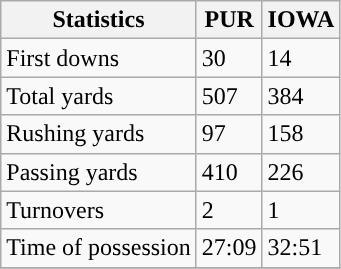<table class="wikitable">
<tr>
<th>Statistics</th>
<th>PUR</th>
<th>IOWA</th>
</tr>
<tr>
<td>First downs</td>
<td>30</td>
<td>14</td>
</tr>
<tr>
<td>Total yards</td>
<td>507</td>
<td>384</td>
</tr>
<tr>
<td>Rushing yards</td>
<td>97</td>
<td>158</td>
</tr>
<tr>
<td>Passing yards</td>
<td>410</td>
<td>226</td>
</tr>
<tr>
<td>Turnovers</td>
<td>2</td>
<td>1</td>
</tr>
<tr>
<td>Time of possession</td>
<td>27:09</td>
<td>32:51</td>
</tr>
<tr>
</tr>
</table>
